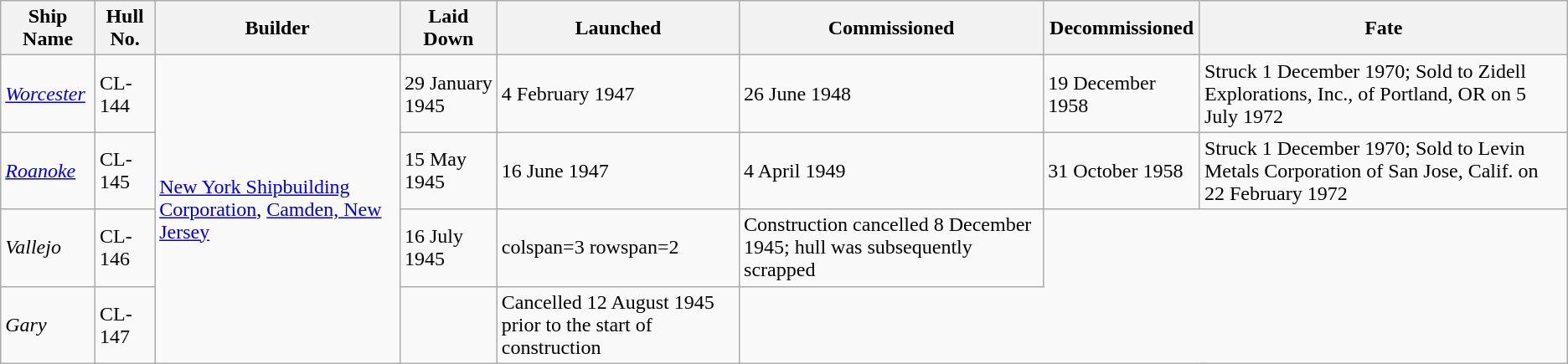<table class="sortable wikitable">
<tr>
<th>Ship Name</th>
<th>Hull No.</th>
<th>Builder</th>
<th>Laid Down</th>
<th>Launched</th>
<th>Commissioned</th>
<th>Decommissioned</th>
<th>Fate</th>
</tr>
<tr>
<td><a href='#'><em>Worcester</em></a></td>
<td>CL-144</td>
<td rowspan=4><a href='#'>New York Shipbuilding Corporation</a>, <a href='#'>Camden, New Jersey</a></td>
<td>29 January 1945</td>
<td>4 February 1947</td>
<td>26 June 1948</td>
<td>19 December 1958</td>
<td>Struck 1 December 1970; Sold to Zidell Explorations, Inc., of Portland, OR on 5 July 1972</td>
</tr>
<tr>
<td><a href='#'><em>Roanoke</em></a></td>
<td>CL-145</td>
<td>15 May 1945</td>
<td>16 June 1947</td>
<td>4 April 1949</td>
<td>31 October 1958</td>
<td>Struck 1 December 1970; Sold to Levin Metals Corporation of San Jose, Calif. on 22 February 1972</td>
</tr>
<tr>
<td><em>Vallejo</em></td>
<td>CL-146</td>
<td>16 July 1945</td>
<td>colspan=3 rowspan=2 </td>
<td>Construction cancelled 8 December 1945; hull was subsequently scrapped</td>
</tr>
<tr>
<td><em>Gary</em></td>
<td>CL-147</td>
<td></td>
<td>Cancelled 12 August 1945 prior to the start of construction</td>
</tr>
</table>
